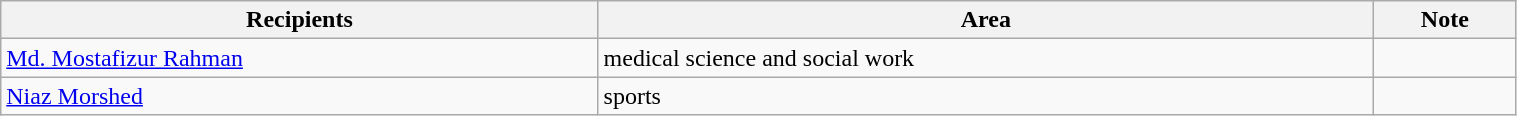<table class="wikitable" style="width:80%;">
<tr>
<th>Recipients</th>
<th>Area</th>
<th>Note</th>
</tr>
<tr>
<td><a href='#'>Md. Mostafizur Rahman</a></td>
<td>medical science and social work</td>
<td></td>
</tr>
<tr>
<td><a href='#'>Niaz Morshed</a></td>
<td>sports</td>
<td></td>
</tr>
</table>
